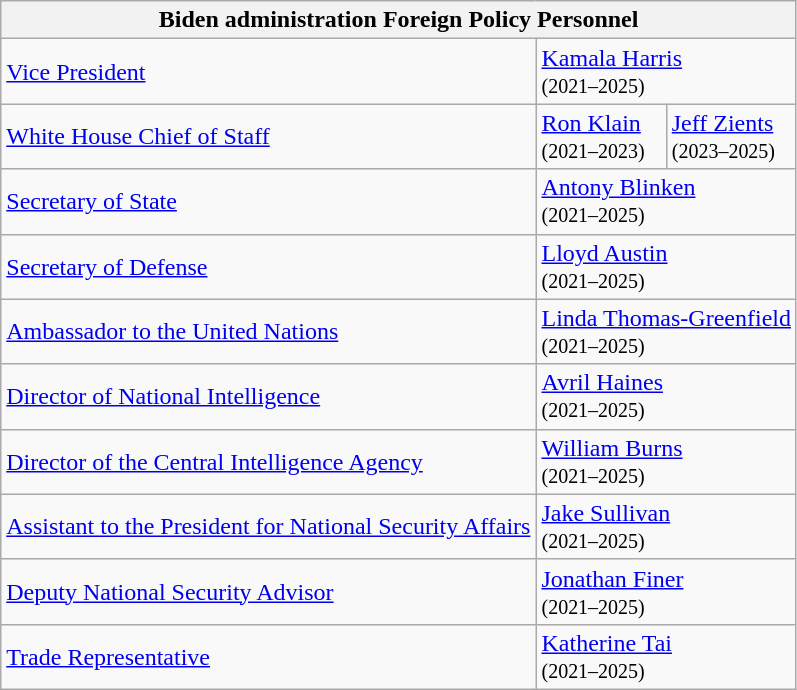<table class="wikitable">
<tr>
<th colspan="3">Biden administration Foreign Policy Personnel</th>
</tr>
<tr>
<td><a href='#'>Vice President</a></td>
<td colspan="2"><a href='#'>Kamala Harris</a><br><small>(2021–2025)</small></td>
</tr>
<tr>
<td><a href='#'>White House Chief of Staff</a></td>
<td><a href='#'>Ron Klain</a><br><small>(2021–2023)</small></td>
<td><a href='#'>Jeff Zients</a><br><small>(2023–2025)</small></td>
</tr>
<tr>
<td><a href='#'>Secretary of State</a></td>
<td colspan="2"><a href='#'>Antony Blinken</a><br><small>(2021–2025)</small></td>
</tr>
<tr>
<td><a href='#'>Secretary of Defense</a></td>
<td colspan="2"><a href='#'>Lloyd Austin</a><br><small>(2021–2025)</small></td>
</tr>
<tr>
<td><a href='#'>Ambassador to the United Nations</a></td>
<td colspan="2"><a href='#'>Linda Thomas-Greenfield</a><br><small>(2021–2025)</small></td>
</tr>
<tr>
<td><a href='#'>Director of National Intelligence</a></td>
<td colspan="2"><a href='#'>Avril Haines</a><br><small>(2021–2025)</small></td>
</tr>
<tr>
<td><a href='#'>Director of the Central Intelligence Agency</a></td>
<td colspan="2"><a href='#'>William Burns</a><br><small>(2021–2025)</small></td>
</tr>
<tr>
<td><a href='#'>Assistant to the President for National Security Affairs</a></td>
<td colspan="2"><a href='#'>Jake Sullivan</a><br><small>(2021–2025)</small></td>
</tr>
<tr>
<td><a href='#'>Deputy National Security Advisor</a></td>
<td colspan="2"><a href='#'>Jonathan Finer</a><br><small>(2021–2025)</small></td>
</tr>
<tr>
<td><a href='#'>Trade Representative</a></td>
<td colspan="2"><a href='#'>Katherine Tai</a><br><small>(2021–2025)</small></td>
</tr>
</table>
